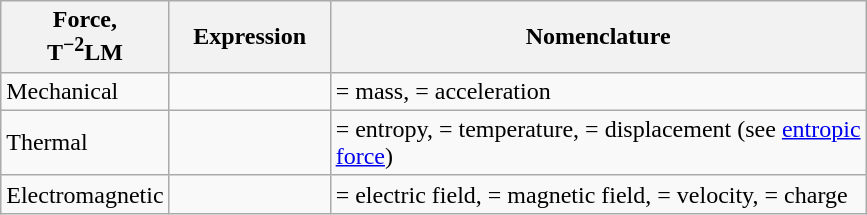<table class="wikitable">
<tr>
<th scope="col" style="width:100px;">Force, <br>T<sup>−2</sup>LM</th>
<th scope="col" style="width:100px;">Expression</th>
<th scope="col" style="width:350px;">Nomenclature</th>
</tr>
<tr>
<td>Mechanical</td>
<td></td>
<td> = mass,  = acceleration</td>
</tr>
<tr>
<td>Thermal</td>
<td></td>
<td> = entropy,  = temperature,  = displacement (see <a href='#'>entropic force</a>)</td>
</tr>
<tr>
<td>Electromagnetic</td>
<td></td>
<td> = electric field,  = magnetic field,  = velocity,  = charge</td>
</tr>
</table>
